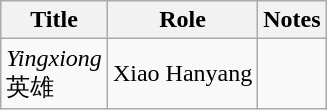<table class="wikitable sortable">
<tr>
<th>Title</th>
<th>Role</th>
<th class="unsortable">Notes</th>
</tr>
<tr>
<td><em>Yingxiong</em><br>英雄</td>
<td>Xiao Hanyang</td>
<td></td>
</tr>
</table>
